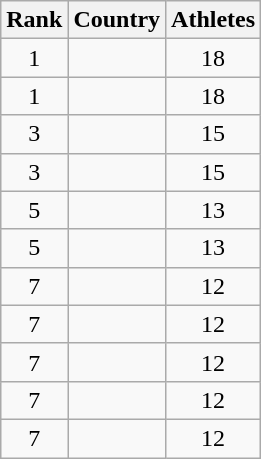<table class="wikitable sortable" style="border:0;">
<tr>
<th>Rank</th>
<th>Country</th>
<th>Athletes</th>
</tr>
<tr>
<td align=center>1</td>
<td></td>
<td align=center>18</td>
</tr>
<tr>
<td align=center>1</td>
<td></td>
<td align=center>18</td>
</tr>
<tr>
<td align=center>3</td>
<td></td>
<td align=center>15</td>
</tr>
<tr>
<td align=center>3</td>
<td></td>
<td align=center>15</td>
</tr>
<tr>
<td align=center>5</td>
<td></td>
<td align=center>13</td>
</tr>
<tr>
<td align=center>5</td>
<td></td>
<td align=center>13</td>
</tr>
<tr>
<td align=center>7</td>
<td></td>
<td align=center>12</td>
</tr>
<tr>
<td align=center>7</td>
<td></td>
<td align=center>12</td>
</tr>
<tr>
<td align=center>7</td>
<td></td>
<td align=center>12</td>
</tr>
<tr>
<td align=center>7</td>
<td></td>
<td align=center>12</td>
</tr>
<tr>
<td align=center>7</td>
<td></td>
<td align=center>12</td>
</tr>
</table>
